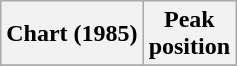<table class="wikitable sortable plainrowheaders" style="text-align:center">
<tr>
<th scope="col">Chart (1985)</th>
<th scope="col">Peak<br> position</th>
</tr>
<tr>
</tr>
</table>
